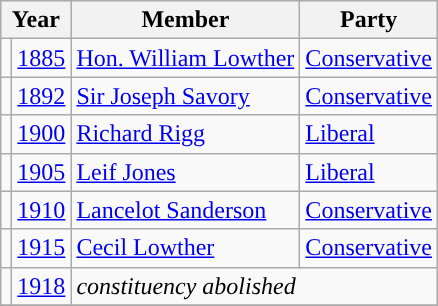<table class="wikitable">
<tr>
<th colspan="2">Year</th>
<th>Member</th>
<th>Party</th>
</tr>
<tr>
<td style="color:inherit;background-color: "></td>
<td><a href='#'>1885</a></td>
<td><a href='#'>Hon. William Lowther</a></td>
<td><a href='#'>Conservative</a></td>
</tr>
<tr>
<td style="color:inherit;background-color: "></td>
<td><a href='#'>1892</a></td>
<td><a href='#'>Sir Joseph Savory</a></td>
<td><a href='#'>Conservative</a></td>
</tr>
<tr>
<td style="color:inherit;background-color: "></td>
<td><a href='#'>1900</a></td>
<td><a href='#'>Richard Rigg</a></td>
<td><a href='#'>Liberal</a></td>
</tr>
<tr>
<td style="color:inherit;background-color: "></td>
<td><a href='#'>1905</a></td>
<td><a href='#'>Leif Jones</a></td>
<td><a href='#'>Liberal</a></td>
</tr>
<tr>
<td style="color:inherit;background-color: "></td>
<td><a href='#'>1910</a></td>
<td><a href='#'>Lancelot Sanderson</a></td>
<td><a href='#'>Conservative</a></td>
</tr>
<tr>
<td style="color:inherit;background-color: "></td>
<td><a href='#'>1915</a></td>
<td><a href='#'>Cecil Lowther</a></td>
<td><a href='#'>Conservative</a></td>
</tr>
<tr>
<td></td>
<td><a href='#'>1918</a></td>
<td colspan="2"><em>constituency abolished</em></td>
</tr>
<tr>
</tr>
</table>
